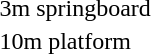<table>
<tr>
<td>3m springboard</td>
<td></td>
<td></td>
<td></td>
</tr>
<tr>
<td>10m platform</td>
<td></td>
<td></td>
<td></td>
</tr>
</table>
